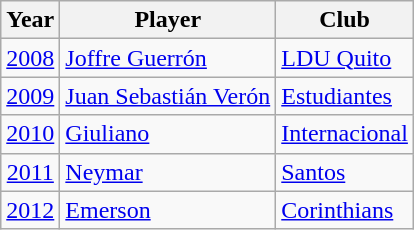<table class="wikitable" style="text-align: center">
<tr>
<th scope="col">Year</th>
<th scope="col">Player</th>
<th scope="col">Club</th>
</tr>
<tr>
<td><a href='#'>2008</a></td>
<td style="text-align: left"> <a href='#'>Joffre Guerrón</a></td>
<td style="text-align: left"> <a href='#'>LDU Quito</a></td>
</tr>
<tr>
<td><a href='#'>2009</a></td>
<td style="text-align: left"> <a href='#'>Juan Sebastián Verón</a></td>
<td style="text-align: left"> <a href='#'>Estudiantes</a></td>
</tr>
<tr>
<td><a href='#'>2010</a></td>
<td style="text-align: left"> <a href='#'>Giuliano</a></td>
<td style="text-align: left"> <a href='#'>Internacional</a></td>
</tr>
<tr>
<td><a href='#'>2011</a></td>
<td style="text-align: left"> <a href='#'>Neymar</a></td>
<td style="text-align: left"> <a href='#'>Santos</a></td>
</tr>
<tr>
<td><a href='#'>2012</a></td>
<td style="text-align: left"> <a href='#'>Emerson</a></td>
<td style="text-align: left"> <a href='#'>Corinthians</a></td>
</tr>
</table>
